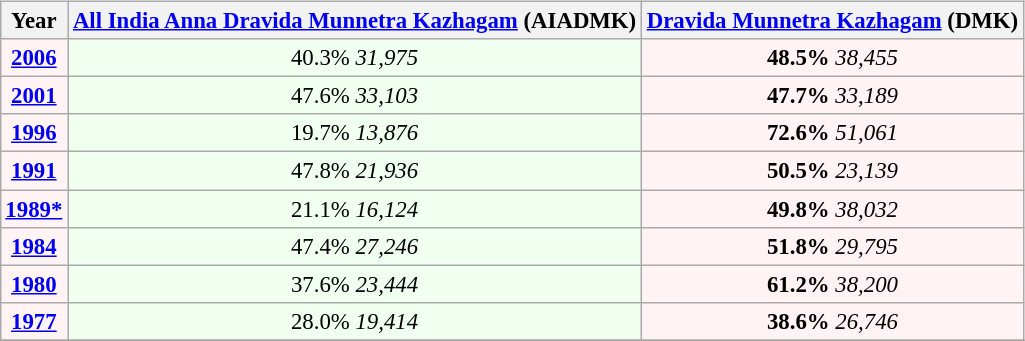<table align="right" class="wikitable" style="font-size:95%;">
<tr>
<th>Year</th>
<th><a href='#'>All India Anna Dravida Munnetra Kazhagam</a> (AIADMK)</th>
<th><a href='#'>Dravida Munnetra Kazhagam</a> (DMK)</th>
</tr>
<tr>
<td align="center" bgcolor="#fff3f3"><strong><a href='#'>2006</a></strong></td>
<td align="center" bgcolor="#f0fff0">40.3% <em>31,975</em></td>
<td align="center" bgcolor="#fff3f3"><strong>48.5%</strong> <em>38,455</em></td>
</tr>
<tr>
<td align="center" bgcolor="#fff3f3"><strong><a href='#'>2001</a></strong></td>
<td align="center" bgcolor="#f0fff0">47.6% <em>33,103</em></td>
<td align="center" bgcolor="#fff3f3"><strong>47.7%</strong> <em>33,189</em></td>
</tr>
<tr>
<td align="center" bgcolor="#fff3f3"><strong><a href='#'>1996</a></strong></td>
<td align="center" bgcolor="#f0fff0">19.7% <em>13,876</em></td>
<td align="center" bgcolor="#fff3f3"><strong>72.6%</strong> <em>51,061</em></td>
</tr>
<tr>
<td align="center" bgcolor="#fff3f3"><strong><a href='#'>1991</a></strong></td>
<td align="center" bgcolor="#f0fff0">47.8% <em>21,936</em></td>
<td align="center" bgcolor="#fff3f3"><strong>50.5%</strong> <em>23,139</em></td>
</tr>
<tr>
<td align="center" bgcolor="#fff3f3"><strong><a href='#'>1989*</a></strong></td>
<td align="center" bgcolor="#f0fff0">21.1% <em>16,124</em></td>
<td align="center" bgcolor="#fff3f3"><strong>49.8%</strong> <em>38,032</em></td>
</tr>
<tr>
<td align="center" bgcolor="#fff3f3"><strong><a href='#'>1984</a></strong></td>
<td align="center" bgcolor="#f0fff0">47.4% <em>27,246</em></td>
<td align="center" bgcolor="#fff3f3"><strong>51.8%</strong> <em>29,795</em></td>
</tr>
<tr>
<td align="center" bgcolor="#fff3f3"><strong><a href='#'>1980</a></strong></td>
<td align="center" bgcolor="#f0fff0">37.6% <em>23,444</em></td>
<td align="center" bgcolor="#fff3f3"><strong>61.2%</strong> <em>38,200</em></td>
</tr>
<tr>
<td align="center" bgcolor="#fff3f3"><strong><a href='#'>1977</a></strong></td>
<td align="center" bgcolor="#f0fff0">28.0% <em>19,414</em></td>
<td align="center" bgcolor="#fff3f3"><strong>38.6%</strong> <em>26,746</em></td>
</tr>
<tr>
</tr>
</table>
